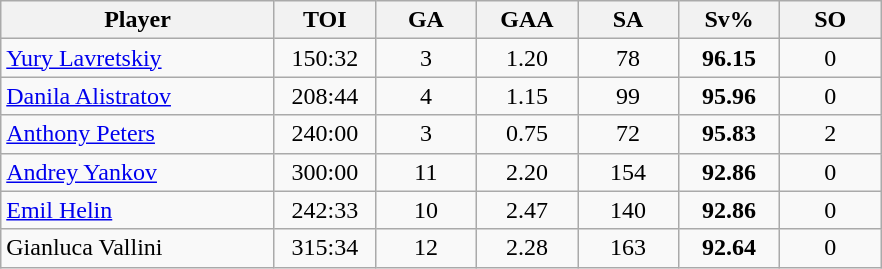<table class="wikitable sortable" style="text-align:center;">
<tr>
<th style="width:175px;">Player</th>
<th style="width:60px;">TOI</th>
<th style="width:60px;">GA</th>
<th style="width:60px;">GAA</th>
<th style="width:60px;">SA</th>
<th style="width:60px;">Sv%</th>
<th style="width:60px;">SO</th>
</tr>
<tr>
<td style="text-align:left;"> <a href='#'>Yury Lavretskiy</a></td>
<td>150:32</td>
<td>3</td>
<td>1.20</td>
<td>78</td>
<td><strong>96.15</strong></td>
<td>0</td>
</tr>
<tr>
<td style="text-align:left;"> <a href='#'>Danila Alistratov</a></td>
<td>208:44</td>
<td>4</td>
<td>1.15</td>
<td>99</td>
<td><strong>95.96</strong></td>
<td>0</td>
</tr>
<tr>
<td style="text-align:left;"> <a href='#'>Anthony Peters</a></td>
<td>240:00</td>
<td>3</td>
<td>0.75</td>
<td>72</td>
<td><strong>95.83</strong></td>
<td>2</td>
</tr>
<tr>
<td style="text-align:left;"> <a href='#'>Andrey Yankov</a></td>
<td>300:00</td>
<td>11</td>
<td>2.20</td>
<td>154</td>
<td><strong>92.86</strong></td>
<td>0</td>
</tr>
<tr>
<td style="text-align:left;"> <a href='#'>Emil Helin</a></td>
<td>242:33</td>
<td>10</td>
<td>2.47</td>
<td>140</td>
<td><strong>92.86</strong></td>
<td>0</td>
</tr>
<tr>
<td style="text-align:left;"> Gianluca Vallini</td>
<td>315:34</td>
<td>12</td>
<td>2.28</td>
<td>163</td>
<td><strong>92.64</strong></td>
<td>0</td>
</tr>
</table>
